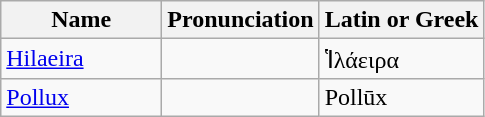<table class="wikitable">
<tr>
<th width=100>Name</th>
<th>Pronunciation</th>
<th>Latin or Greek</th>
</tr>
<tr>
<td><a href='#'>Hilaeira</a></td>
<td></td>
<td>Ἱλάειρα</td>
</tr>
<tr>
<td><a href='#'>Pollux</a></td>
<td></td>
<td>Pollūx</td>
</tr>
</table>
